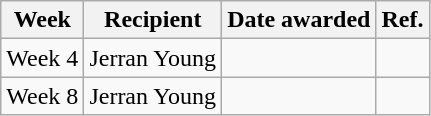<table class="wikitable">
<tr>
<th>Week</th>
<th>Recipient</th>
<th>Date awarded</th>
<th>Ref.</th>
</tr>
<tr>
<td>Week 4</td>
<td>Jerran Young</td>
<td></td>
<td></td>
</tr>
<tr>
<td>Week 8</td>
<td>Jerran Young</td>
<td></td>
<td></td>
</tr>
</table>
